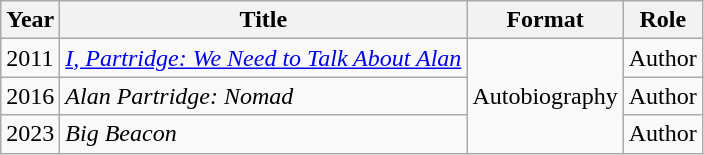<table class="wikitable mw-collapsible">
<tr>
<th>Year</th>
<th>Title</th>
<th>Format</th>
<th>Role</th>
</tr>
<tr>
<td>2011</td>
<td><em><a href='#'>I, Partridge: We Need to Talk About Alan</a></em></td>
<td rowspan="3">Autobiography</td>
<td>Author</td>
</tr>
<tr>
<td>2016</td>
<td><em>Alan Partridge: Nomad</em></td>
<td>Author</td>
</tr>
<tr>
<td>2023</td>
<td><em>Big Beacon</em></td>
<td>Author</td>
</tr>
</table>
